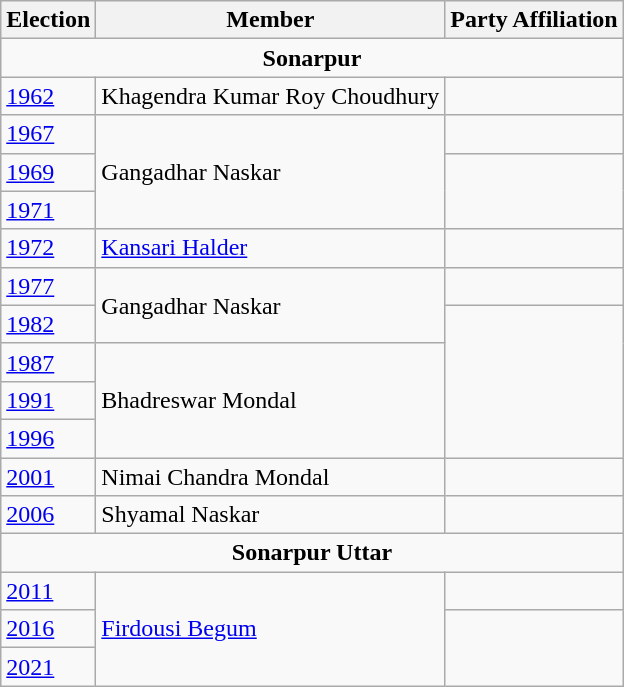<table class="wikitable sortable">
<tr>
<th>Election</th>
<th>Member</th>
<th colspan=2>Party Affiliation</th>
</tr>
<tr>
<td colspan="4" align=center><strong>Sonarpur</strong></td>
</tr>
<tr>
<td><a href='#'>1962</a></td>
<td>Khagendra Kumar Roy Choudhury</td>
<td></td>
</tr>
<tr>
<td><a href='#'>1967</a></td>
<td rowspan=3>Gangadhar Naskar</td>
<td></td>
</tr>
<tr>
<td><a href='#'>1969</a></td>
</tr>
<tr>
<td><a href='#'>1971</a></td>
</tr>
<tr>
<td><a href='#'>1972</a></td>
<td><a href='#'>Kansari Halder</a></td>
<td></td>
</tr>
<tr>
<td><a href='#'>1977</a></td>
<td rowspan=2>Gangadhar Naskar</td>
<td></td>
</tr>
<tr>
<td><a href='#'>1982</a></td>
</tr>
<tr>
<td><a href='#'>1987</a></td>
<td rowspan=3>Bhadreswar Mondal</td>
</tr>
<tr>
<td><a href='#'>1991</a></td>
</tr>
<tr>
<td><a href='#'>1996</a></td>
</tr>
<tr>
<td><a href='#'>2001</a></td>
<td>Nimai Chandra Mondal</td>
<td></td>
</tr>
<tr>
<td><a href='#'>2006</a></td>
<td>Shyamal Naskar</td>
<td></td>
</tr>
<tr>
<td colspan="4" align=center><strong>Sonarpur Uttar</strong></td>
</tr>
<tr>
<td><a href='#'>2011</a></td>
<td rowspan=3><a href='#'>Firdousi Begum</a></td>
<td></td>
</tr>
<tr>
<td><a href='#'>2016</a></td>
</tr>
<tr>
<td><a href='#'>2021</a></td>
</tr>
</table>
